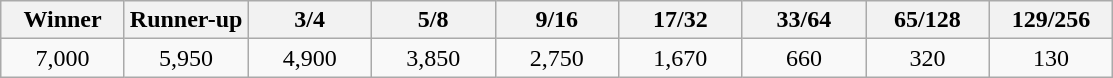<table class="wikitable" style="text-align:center">
<tr>
<th width="75">Winner</th>
<th width="75">Runner-up</th>
<th width="75">3/4</th>
<th width="75">5/8</th>
<th width="75">9/16</th>
<th width="75">17/32</th>
<th width="75">33/64</th>
<th width="75">65/128</th>
<th width="75">129/256</th>
</tr>
<tr>
<td>7,000</td>
<td>5,950</td>
<td>4,900</td>
<td>3,850</td>
<td>2,750</td>
<td>1,670</td>
<td>660</td>
<td>320</td>
<td>130</td>
</tr>
</table>
